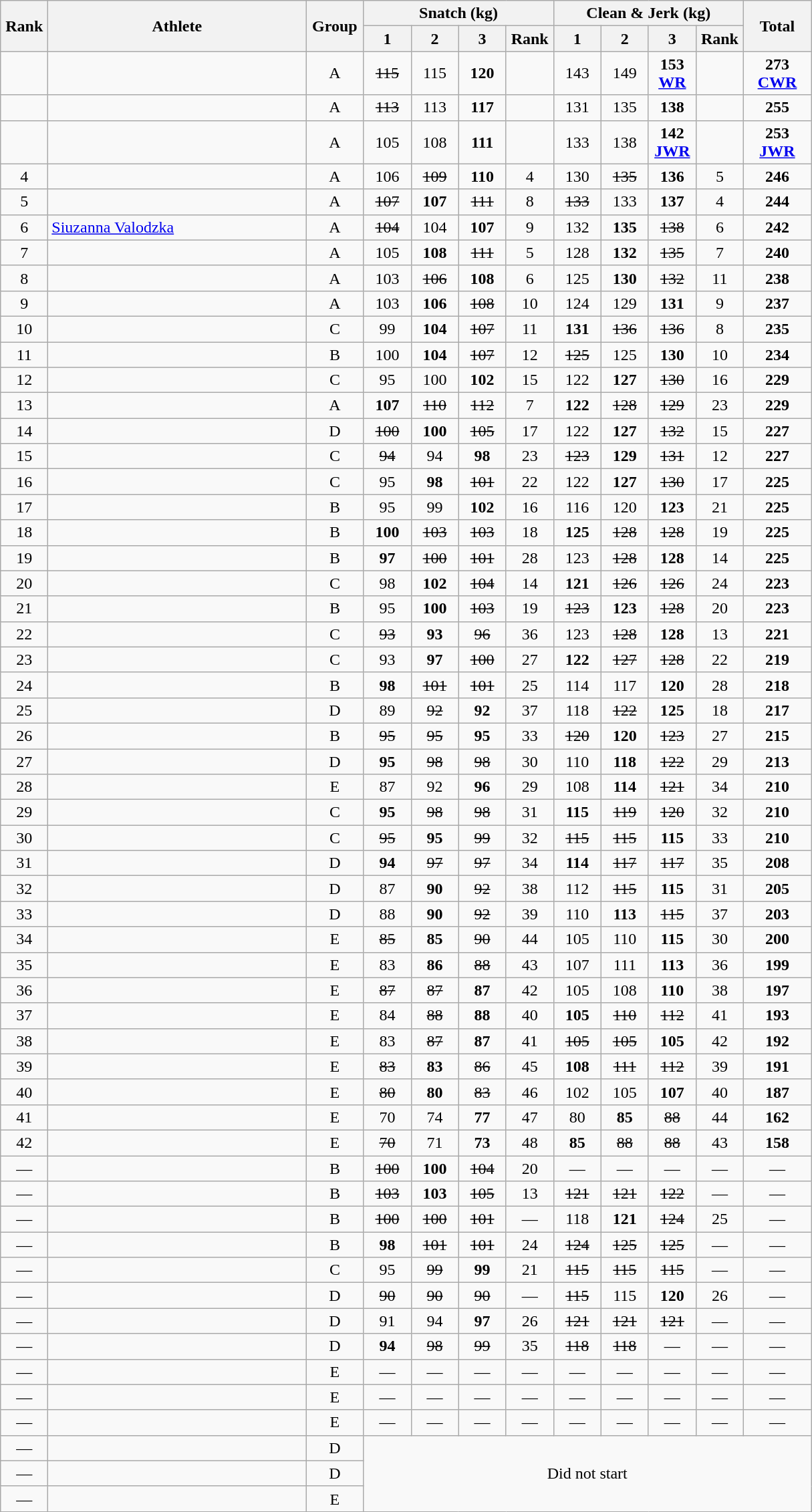<table class = "wikitable" style="text-align:center;">
<tr>
<th rowspan=2 width=40>Rank</th>
<th rowspan=2 width=250>Athlete</th>
<th rowspan=2 width=50>Group</th>
<th colspan=4>Snatch (kg)</th>
<th colspan=4>Clean & Jerk (kg)</th>
<th rowspan=2 width=60>Total</th>
</tr>
<tr>
<th width=40>1</th>
<th width=40>2</th>
<th width=40>3</th>
<th width=40>Rank</th>
<th width=40>1</th>
<th width=40>2</th>
<th width=40>3</th>
<th width=40>Rank</th>
</tr>
<tr>
<td></td>
<td align=left></td>
<td>A</td>
<td><s>115</s></td>
<td>115</td>
<td><strong>120</strong></td>
<td></td>
<td>143</td>
<td>149</td>
<td><strong>153 <a href='#'>WR</a></strong></td>
<td><strong></strong></td>
<td><strong>273 <a href='#'>CWR</a></strong></td>
</tr>
<tr>
<td></td>
<td align=left></td>
<td>A</td>
<td><s>113</s></td>
<td>113</td>
<td><strong>117</strong></td>
<td></td>
<td>131</td>
<td>135</td>
<td><strong>138</strong></td>
<td></td>
<td><strong>255</strong></td>
</tr>
<tr>
<td></td>
<td align=left></td>
<td>A</td>
<td>105</td>
<td>108</td>
<td><strong>111</strong></td>
<td></td>
<td>133</td>
<td>138</td>
<td><strong>142 <a href='#'>JWR</a></strong></td>
<td></td>
<td><strong>253 <a href='#'>JWR</a></strong></td>
</tr>
<tr>
<td>4</td>
<td align=left></td>
<td>A</td>
<td>106</td>
<td><s>109</s></td>
<td><strong>110</strong></td>
<td>4</td>
<td>130</td>
<td><s>135</s></td>
<td><strong>136</strong></td>
<td>5</td>
<td><strong>246</strong></td>
</tr>
<tr>
<td>5</td>
<td align=left></td>
<td>A</td>
<td><s>107</s></td>
<td><strong>107</strong></td>
<td><s>111</s></td>
<td>8</td>
<td><s>133</s></td>
<td>133</td>
<td><strong>137</strong></td>
<td>4</td>
<td><strong>244</strong></td>
</tr>
<tr>
<td>6</td>
<td align=left> <a href='#'>Siuzanna Valodzka</a> </td>
<td>A</td>
<td><s>104</s></td>
<td>104</td>
<td><strong>107</strong></td>
<td>9</td>
<td>132</td>
<td><strong>135</strong></td>
<td><s>138</s></td>
<td>6</td>
<td><strong>242</strong></td>
</tr>
<tr>
<td>7</td>
<td align=left></td>
<td>A</td>
<td>105</td>
<td><strong>108</strong></td>
<td><s>111</s></td>
<td>5</td>
<td>128</td>
<td><strong>132</strong></td>
<td><s>135</s></td>
<td>7</td>
<td><strong>240</strong></td>
</tr>
<tr>
<td>8</td>
<td align=left></td>
<td>A</td>
<td>103</td>
<td><s>106</s></td>
<td><strong>108</strong></td>
<td>6</td>
<td>125</td>
<td><strong>130</strong></td>
<td><s>132</s></td>
<td>11</td>
<td><strong>238</strong></td>
</tr>
<tr>
<td>9</td>
<td align=left></td>
<td>A</td>
<td>103</td>
<td><strong>106</strong></td>
<td><s>108</s></td>
<td>10</td>
<td>124</td>
<td>129</td>
<td><strong>131</strong></td>
<td>9</td>
<td><strong>237</strong></td>
</tr>
<tr>
<td>10</td>
<td align=left></td>
<td>C</td>
<td>99</td>
<td><strong>104</strong></td>
<td><s>107</s></td>
<td>11</td>
<td><strong>131</strong></td>
<td><s>136</s></td>
<td><s>136</s></td>
<td>8</td>
<td><strong>235</strong></td>
</tr>
<tr>
<td>11</td>
<td align=left></td>
<td>B</td>
<td>100</td>
<td><strong>104</strong></td>
<td><s>107</s></td>
<td>12</td>
<td><s>125</s></td>
<td>125</td>
<td><strong>130</strong></td>
<td>10</td>
<td><strong>234</strong></td>
</tr>
<tr>
<td>12</td>
<td align=left></td>
<td>C</td>
<td>95</td>
<td>100</td>
<td><strong>102</strong></td>
<td>15</td>
<td>122</td>
<td><strong>127</strong></td>
<td><s>130</s></td>
<td>16</td>
<td><strong>229</strong></td>
</tr>
<tr>
<td>13</td>
<td align=left></td>
<td>A</td>
<td><strong>107</strong></td>
<td><s>110</s></td>
<td><s>112</s></td>
<td>7</td>
<td><strong>122</strong></td>
<td><s>128</s></td>
<td><s>129</s></td>
<td>23</td>
<td><strong>229</strong></td>
</tr>
<tr>
<td>14</td>
<td align=left></td>
<td>D</td>
<td><s>100</s></td>
<td><strong>100</strong></td>
<td><s>105</s></td>
<td>17</td>
<td>122</td>
<td><strong>127</strong></td>
<td><s>132</s></td>
<td>15</td>
<td><strong>227</strong></td>
</tr>
<tr>
<td>15</td>
<td align=left></td>
<td>C</td>
<td><s>94</s></td>
<td>94</td>
<td><strong>98</strong></td>
<td>23</td>
<td><s>123</s></td>
<td><strong>129</strong></td>
<td><s>131</s></td>
<td>12</td>
<td><strong>227</strong></td>
</tr>
<tr>
<td>16</td>
<td align=left></td>
<td>C</td>
<td>95</td>
<td><strong>98</strong></td>
<td><s>101</s></td>
<td>22</td>
<td>122</td>
<td><strong>127</strong></td>
<td><s>130</s></td>
<td>17</td>
<td><strong>225</strong></td>
</tr>
<tr>
<td>17</td>
<td align=left></td>
<td>B</td>
<td>95</td>
<td>99</td>
<td><strong>102</strong></td>
<td>16</td>
<td>116</td>
<td>120</td>
<td><strong>123</strong></td>
<td>21</td>
<td><strong>225</strong></td>
</tr>
<tr>
<td>18</td>
<td align=left></td>
<td>B</td>
<td><strong>100</strong></td>
<td><s>103</s></td>
<td><s>103</s></td>
<td>18</td>
<td><strong>125</strong></td>
<td><s>128</s></td>
<td><s>128</s></td>
<td>19</td>
<td><strong>225</strong></td>
</tr>
<tr>
<td>19</td>
<td align=left></td>
<td>B</td>
<td><strong>97</strong></td>
<td><s>100</s></td>
<td><s>101</s></td>
<td>28</td>
<td>123</td>
<td><s>128</s></td>
<td><strong>128</strong></td>
<td>14</td>
<td><strong>225</strong></td>
</tr>
<tr>
<td>20</td>
<td align=left></td>
<td>C</td>
<td>98</td>
<td><strong>102</strong></td>
<td><s>104</s></td>
<td>14</td>
<td><strong>121</strong></td>
<td><s>126</s></td>
<td><s>126</s></td>
<td>24</td>
<td><strong>223</strong></td>
</tr>
<tr>
<td>21</td>
<td align=left></td>
<td>B</td>
<td>95</td>
<td><strong>100</strong></td>
<td><s>103</s></td>
<td>19</td>
<td><s>123</s></td>
<td><strong>123</strong></td>
<td><s>128</s></td>
<td>20</td>
<td><strong>223</strong></td>
</tr>
<tr>
<td>22</td>
<td align=left></td>
<td>C</td>
<td><s>93</s></td>
<td><strong>93</strong></td>
<td><s>96</s></td>
<td>36</td>
<td>123</td>
<td><s>128</s></td>
<td><strong>128</strong></td>
<td>13</td>
<td><strong>221</strong></td>
</tr>
<tr>
<td>23</td>
<td align=left></td>
<td>C</td>
<td>93</td>
<td><strong>97</strong></td>
<td><s>100</s></td>
<td>27</td>
<td><strong>122</strong></td>
<td><s>127</s></td>
<td><s>128</s></td>
<td>22</td>
<td><strong>219</strong></td>
</tr>
<tr>
<td>24</td>
<td align=left></td>
<td>B</td>
<td><strong>98</strong></td>
<td><s>101</s></td>
<td><s>101</s></td>
<td>25</td>
<td>114</td>
<td>117</td>
<td><strong>120</strong></td>
<td>28</td>
<td><strong>218</strong></td>
</tr>
<tr>
<td>25</td>
<td align=left></td>
<td>D</td>
<td>89</td>
<td><s>92</s></td>
<td><strong>92</strong></td>
<td>37</td>
<td>118</td>
<td><s>122</s></td>
<td><strong>125</strong></td>
<td>18</td>
<td><strong>217</strong></td>
</tr>
<tr>
<td>26</td>
<td align=left></td>
<td>B</td>
<td><s>95</s></td>
<td><s>95</s></td>
<td><strong>95</strong></td>
<td>33</td>
<td><s>120</s></td>
<td><strong>120</strong></td>
<td><s>123</s></td>
<td>27</td>
<td><strong>215</strong></td>
</tr>
<tr>
<td>27</td>
<td align=left></td>
<td>D</td>
<td><strong>95</strong></td>
<td><s>98</s></td>
<td><s>98</s></td>
<td>30</td>
<td>110</td>
<td><strong>118</strong></td>
<td><s>122</s></td>
<td>29</td>
<td><strong>213</strong></td>
</tr>
<tr>
<td>28</td>
<td align=left></td>
<td>E</td>
<td>87</td>
<td>92</td>
<td><strong>96</strong></td>
<td>29</td>
<td>108</td>
<td><strong>114</strong></td>
<td><s>121</s></td>
<td>34</td>
<td><strong>210</strong></td>
</tr>
<tr>
<td>29</td>
<td align=left></td>
<td>C</td>
<td><strong>95</strong></td>
<td><s>98</s></td>
<td><s>98</s></td>
<td>31</td>
<td><strong>115</strong></td>
<td><s>119</s></td>
<td><s>120</s></td>
<td>32</td>
<td><strong>210</strong></td>
</tr>
<tr>
<td>30</td>
<td align=left></td>
<td>C</td>
<td><s>95</s></td>
<td><strong>95</strong></td>
<td><s>99</s></td>
<td>32</td>
<td><s>115</s></td>
<td><s>115</s></td>
<td><strong>115</strong></td>
<td>33</td>
<td><strong>210</strong></td>
</tr>
<tr>
<td>31</td>
<td align=left></td>
<td>D</td>
<td><strong>94</strong></td>
<td><s>97</s></td>
<td><s>97</s></td>
<td>34</td>
<td><strong>114</strong></td>
<td><s>117</s></td>
<td><s>117</s></td>
<td>35</td>
<td><strong>208</strong></td>
</tr>
<tr>
<td>32</td>
<td align=left></td>
<td>D</td>
<td>87</td>
<td><strong>90</strong></td>
<td><s>92</s></td>
<td>38</td>
<td>112</td>
<td><s>115</s></td>
<td><strong>115</strong></td>
<td>31</td>
<td><strong>205</strong></td>
</tr>
<tr>
<td>33</td>
<td align=left></td>
<td>D</td>
<td>88</td>
<td><strong>90</strong></td>
<td><s>92</s></td>
<td>39</td>
<td>110</td>
<td><strong>113</strong></td>
<td><s>115</s></td>
<td>37</td>
<td><strong>203</strong></td>
</tr>
<tr>
<td>34</td>
<td align=left></td>
<td>E</td>
<td><s>85</s></td>
<td><strong>85</strong></td>
<td><s>90</s></td>
<td>44</td>
<td>105</td>
<td>110</td>
<td><strong>115</strong></td>
<td>30</td>
<td><strong>200</strong></td>
</tr>
<tr>
<td>35</td>
<td align=left></td>
<td>E</td>
<td>83</td>
<td><strong>86</strong></td>
<td><s>88</s></td>
<td>43</td>
<td>107</td>
<td>111</td>
<td><strong>113</strong></td>
<td>36</td>
<td><strong>199</strong></td>
</tr>
<tr>
<td>36</td>
<td align=left></td>
<td>E</td>
<td><s>87</s></td>
<td><s>87</s></td>
<td><strong>87</strong></td>
<td>42</td>
<td>105</td>
<td>108</td>
<td><strong>110</strong></td>
<td>38</td>
<td><strong>197</strong></td>
</tr>
<tr>
<td>37</td>
<td align=left></td>
<td>E</td>
<td>84</td>
<td><s>88</s></td>
<td><strong>88</strong></td>
<td>40</td>
<td><strong>105</strong></td>
<td><s>110</s></td>
<td><s>112</s></td>
<td>41</td>
<td><strong>193</strong></td>
</tr>
<tr>
<td>38</td>
<td align=left></td>
<td>E</td>
<td>83</td>
<td><s>87</s></td>
<td><strong>87</strong></td>
<td>41</td>
<td><s>105</s></td>
<td><s>105</s></td>
<td><strong>105</strong></td>
<td>42</td>
<td><strong>192</strong></td>
</tr>
<tr>
<td>39</td>
<td align=left></td>
<td>E</td>
<td><s>83</s></td>
<td><strong>83</strong></td>
<td><s>86</s></td>
<td>45</td>
<td><strong>108</strong></td>
<td><s>111</s></td>
<td><s>112</s></td>
<td>39</td>
<td><strong>191</strong></td>
</tr>
<tr>
<td>40</td>
<td align=left></td>
<td>E</td>
<td><s>80</s></td>
<td><strong>80</strong></td>
<td><s>83</s></td>
<td>46</td>
<td>102</td>
<td>105</td>
<td><strong>107</strong></td>
<td>40</td>
<td><strong>187</strong></td>
</tr>
<tr>
<td>41</td>
<td align=left></td>
<td>E</td>
<td>70</td>
<td>74</td>
<td><strong>77</strong></td>
<td>47</td>
<td>80</td>
<td><strong>85</strong></td>
<td><s>88</s></td>
<td>44</td>
<td><strong>162</strong></td>
</tr>
<tr>
<td>42</td>
<td align=left></td>
<td>E</td>
<td><s>70</s></td>
<td>71</td>
<td><strong>73</strong></td>
<td>48</td>
<td><strong>85</strong></td>
<td><s>88</s></td>
<td><s>88</s></td>
<td>43</td>
<td><strong>158</strong></td>
</tr>
<tr>
<td>—</td>
<td align=left></td>
<td>B</td>
<td><s>100</s></td>
<td><strong>100</strong></td>
<td><s>104</s></td>
<td>20</td>
<td>—</td>
<td>—</td>
<td>—</td>
<td>—</td>
<td>—</td>
</tr>
<tr>
<td>—</td>
<td align=left></td>
<td>B</td>
<td><s>103</s></td>
<td><strong>103</strong></td>
<td><s>105</s></td>
<td>13</td>
<td><s>121</s></td>
<td><s>121</s></td>
<td><s>122</s></td>
<td>—</td>
<td>—</td>
</tr>
<tr>
<td>—</td>
<td align=left></td>
<td>B</td>
<td><s>100</s></td>
<td><s>100</s></td>
<td><s>101</s></td>
<td>—</td>
<td>118</td>
<td><strong>121</strong></td>
<td><s>124</s></td>
<td>25</td>
<td>—</td>
</tr>
<tr>
<td>—</td>
<td align=left></td>
<td>B</td>
<td><strong>98</strong></td>
<td><s>101</s></td>
<td><s>101</s></td>
<td>24</td>
<td><s>124</s></td>
<td><s>125</s></td>
<td><s>125</s></td>
<td>—</td>
<td>—</td>
</tr>
<tr>
<td>—</td>
<td align=left></td>
<td>C</td>
<td>95</td>
<td><s>99</s></td>
<td><strong>99</strong></td>
<td>21</td>
<td><s>115</s></td>
<td><s>115</s></td>
<td><s>115</s></td>
<td>—</td>
<td>—</td>
</tr>
<tr>
<td>—</td>
<td align=left></td>
<td>D</td>
<td><s>90</s></td>
<td><s>90</s></td>
<td><s>90</s></td>
<td>—</td>
<td><s>115</s></td>
<td>115</td>
<td><strong>120</strong></td>
<td>26</td>
<td>—</td>
</tr>
<tr>
<td>—</td>
<td align=left></td>
<td>D</td>
<td>91</td>
<td>94</td>
<td><strong>97</strong></td>
<td>26</td>
<td><s>121</s></td>
<td><s>121</s></td>
<td><s>121</s></td>
<td>—</td>
<td>—</td>
</tr>
<tr>
<td>—</td>
<td align=left></td>
<td>D</td>
<td><strong>94</strong></td>
<td><s>98</s></td>
<td><s>99</s></td>
<td>35</td>
<td><s>118</s></td>
<td><s>118</s></td>
<td>—</td>
<td>—</td>
<td>—</td>
</tr>
<tr>
<td>—</td>
<td align=left></td>
<td>E</td>
<td>—</td>
<td>—</td>
<td>—</td>
<td>—</td>
<td>—</td>
<td>—</td>
<td>—</td>
<td>—</td>
<td>—</td>
</tr>
<tr>
<td>—</td>
<td align=left></td>
<td>E</td>
<td>—</td>
<td>—</td>
<td>—</td>
<td>—</td>
<td>—</td>
<td>—</td>
<td>—</td>
<td>—</td>
<td>—</td>
</tr>
<tr>
<td>—</td>
<td align=left></td>
<td>E</td>
<td>—</td>
<td>—</td>
<td>—</td>
<td>—</td>
<td>—</td>
<td>—</td>
<td>—</td>
<td>—</td>
<td>—</td>
</tr>
<tr>
<td>—</td>
<td align="left"></td>
<td>D</td>
<td colspan=9 rowspan=3>Did not start</td>
</tr>
<tr>
<td>—</td>
<td align=left></td>
<td>D</td>
</tr>
<tr>
<td>—</td>
<td align="left"></td>
<td>E</td>
</tr>
</table>
